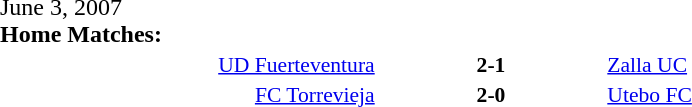<table width=100% cellspacing=1>
<tr>
<th width=20%></th>
<th width=12%></th>
<th width=20%></th>
<th></th>
</tr>
<tr>
<td>June 3, 2007<br><strong>Home Matches:</strong></td>
</tr>
<tr style=font-size:90%>
<td align=right><a href='#'>UD Fuerteventura</a></td>
<td align=center><strong>2-1</strong></td>
<td><a href='#'>Zalla UC</a></td>
</tr>
<tr style=font-size:90%>
<td align=right><a href='#'>FC Torrevieja</a></td>
<td align=center><strong>2-0</strong></td>
<td><a href='#'>Utebo FC</a></td>
</tr>
</table>
